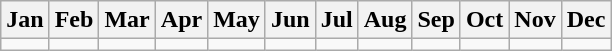<table class="wikitable">
<tr>
<th>Jan</th>
<th>Feb</th>
<th>Mar</th>
<th>Apr</th>
<th>May</th>
<th>Jun</th>
<th>Jul</th>
<th>Aug</th>
<th>Sep</th>
<th>Oct</th>
<th>Nov</th>
<th>Dec</th>
</tr>
<tr>
<td></td>
<td></td>
<td></td>
<td></td>
<td></td>
<td></td>
<td></td>
<td></td>
<td></td>
<td></td>
<td></td>
<td></td>
</tr>
</table>
